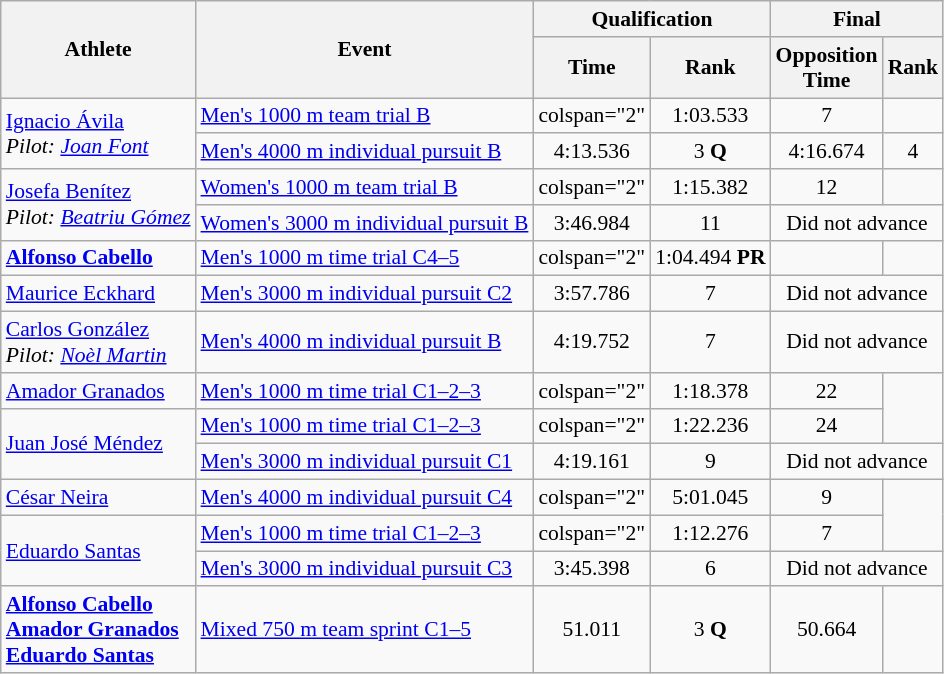<table class=wikitable style="font-size:90%">
<tr>
<th rowspan="2">Athlete</th>
<th rowspan="2">Event</th>
<th colspan="2">Qualification</th>
<th colspan="2">Final</th>
</tr>
<tr>
<th>Time</th>
<th>Rank</th>
<th>Opposition<br>Time</th>
<th>Rank</th>
</tr>
<tr align=center>
<td align=left rowspan=2><a href='#'>Ignacio Ávila</a><br><em>Pilot: <a href='#'>Joan Font</a></em></td>
<td align=left><a href='#'>Men's 1000 m team trial B</a></td>
<td>colspan="2" </td>
<td>1:03.533</td>
<td>7</td>
</tr>
<tr align=center>
<td align=left><a href='#'>Men's 4000 m individual pursuit B</a></td>
<td>4:13.536</td>
<td>3 <strong>Q</strong></td>
<td>4:16.674</td>
<td>4</td>
</tr>
<tr align=center>
<td align=left rowspan=2><a href='#'>Josefa Benítez</a><br><em>Pilot: <a href='#'>Beatriu Gómez</a></em></td>
<td align=left><a href='#'>Women's 1000 m team trial B</a></td>
<td>colspan="2" </td>
<td>1:15.382</td>
<td>12</td>
</tr>
<tr align=center>
<td align=left><a href='#'>Women's 3000 m individual pursuit B</a></td>
<td>3:46.984</td>
<td>11</td>
<td colspan=2>Did not advance</td>
</tr>
<tr align=center>
<td align=left><strong><a href='#'>Alfonso Cabello</a></strong></td>
<td align=left><a href='#'>Men's 1000 m time trial C4–5</a></td>
<td>colspan="2" </td>
<td>1:04.494 <strong>PR</strong></td>
<td></td>
</tr>
<tr align=center>
<td align=left><a href='#'>Maurice Eckhard</a></td>
<td align=left><a href='#'>Men's 3000 m individual pursuit C2</a></td>
<td>3:57.786</td>
<td>7</td>
<td colspan=2>Did not advance</td>
</tr>
<tr align=center>
<td align=left><a href='#'>Carlos González</a><br><em>Pilot: <a href='#'>Noèl Martin</a></em></td>
<td align=left><a href='#'>Men's 4000 m individual pursuit B</a></td>
<td>4:19.752</td>
<td>7</td>
<td colspan=2>Did not advance</td>
</tr>
<tr align=center>
<td align=left><a href='#'>Amador Granados</a></td>
<td align=left><a href='#'>Men's 1000 m time trial C1–2–3</a></td>
<td>colspan="2" </td>
<td>1:18.378</td>
<td>22</td>
</tr>
<tr align=center>
<td align=left rowspan="2"><a href='#'>Juan José Méndez</a></td>
<td align=left><a href='#'>Men's 1000 m time trial C1–2–3</a></td>
<td>colspan="2" </td>
<td>1:22.236</td>
<td>24</td>
</tr>
<tr align=center>
<td align=left><a href='#'>Men's 3000 m individual pursuit C1</a></td>
<td>4:19.161</td>
<td>9</td>
<td colspan=2>Did not advance</td>
</tr>
<tr align=center>
<td align=left><a href='#'>César Neira</a></td>
<td align=left><a href='#'>Men's 4000 m individual pursuit C4</a></td>
<td>colspan="2" </td>
<td>5:01.045</td>
<td>9</td>
</tr>
<tr align=center>
<td align=left rowspan="2"><a href='#'>Eduardo Santas</a></td>
<td align=left><a href='#'>Men's 1000 m time trial C1–2–3</a></td>
<td>colspan="2" </td>
<td>1:12.276</td>
<td>7</td>
</tr>
<tr align=center>
<td align=left><a href='#'>Men's 3000 m individual pursuit C3</a></td>
<td>3:45.398</td>
<td>6</td>
<td colspan=2>Did not advance</td>
</tr>
<tr align=center>
<td align=left><strong><a href='#'>Alfonso Cabello</a><br><a href='#'>Amador Granados</a><br><a href='#'>Eduardo Santas</a></strong></td>
<td align=left><a href='#'>Mixed 750 m team sprint C1–5</a></td>
<td>51.011</td>
<td>3 <strong>Q</strong></td>
<td>50.664</td>
<td></td>
</tr>
</table>
